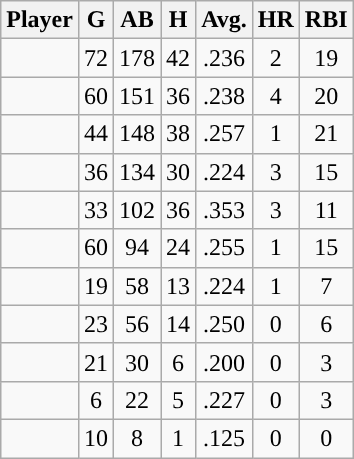<table class="wikitable sortable" style="text-align:center;">
<tr>
<th>Player</th>
<th>G</th>
<th>AB</th>
<th>H</th>
<th>Avg.</th>
<th>HR</th>
<th>RBI</th>
</tr>
<tr>
<td></td>
<td>72</td>
<td>178</td>
<td>42</td>
<td>.236</td>
<td>2</td>
<td>19</td>
</tr>
<tr>
<td></td>
<td>60</td>
<td>151</td>
<td>36</td>
<td>.238</td>
<td>4</td>
<td>20</td>
</tr>
<tr>
<td></td>
<td>44</td>
<td>148</td>
<td>38</td>
<td>.257</td>
<td>1</td>
<td>21</td>
</tr>
<tr>
<td></td>
<td>36</td>
<td>134</td>
<td>30</td>
<td>.224</td>
<td>3</td>
<td>15</td>
</tr>
<tr>
<td></td>
<td>33</td>
<td>102</td>
<td>36</td>
<td>.353</td>
<td>3</td>
<td>11</td>
</tr>
<tr>
<td></td>
<td>60</td>
<td>94</td>
<td>24</td>
<td>.255</td>
<td>1</td>
<td>15</td>
</tr>
<tr>
<td></td>
<td>19</td>
<td>58</td>
<td>13</td>
<td>.224</td>
<td>1</td>
<td>7</td>
</tr>
<tr>
<td></td>
<td>23</td>
<td>56</td>
<td>14</td>
<td>.250</td>
<td>0</td>
<td>6</td>
</tr>
<tr>
<td></td>
<td>21</td>
<td>30</td>
<td>6</td>
<td>.200</td>
<td>0</td>
<td>3</td>
</tr>
<tr>
<td></td>
<td>6</td>
<td>22</td>
<td>5</td>
<td>.227</td>
<td>0</td>
<td>3</td>
</tr>
<tr>
<td></td>
<td>10</td>
<td>8</td>
<td>1</td>
<td>.125</td>
<td>0</td>
<td>0</td>
</tr>
</table>
